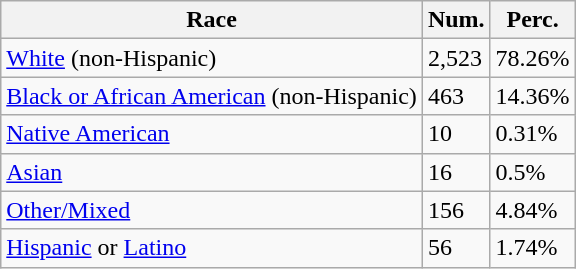<table class="wikitable">
<tr>
<th>Race</th>
<th>Num.</th>
<th>Perc.</th>
</tr>
<tr>
<td><a href='#'>White</a> (non-Hispanic)</td>
<td>2,523</td>
<td>78.26%</td>
</tr>
<tr>
<td><a href='#'>Black or African American</a> (non-Hispanic)</td>
<td>463</td>
<td>14.36%</td>
</tr>
<tr>
<td><a href='#'>Native American</a></td>
<td>10</td>
<td>0.31%</td>
</tr>
<tr>
<td><a href='#'>Asian</a></td>
<td>16</td>
<td>0.5%</td>
</tr>
<tr>
<td><a href='#'>Other/Mixed</a></td>
<td>156</td>
<td>4.84%</td>
</tr>
<tr>
<td><a href='#'>Hispanic</a> or <a href='#'>Latino</a></td>
<td>56</td>
<td>1.74%</td>
</tr>
</table>
